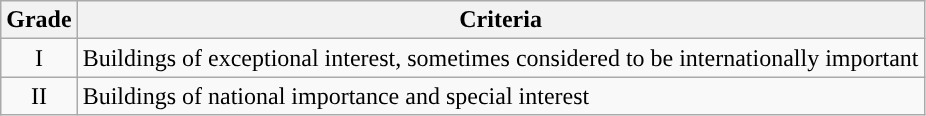<table class="wikitable">
<tr>
<th>Grade</th>
<th>Criteria</th>
</tr>
<tr>
<td align="center" >I</td>
<td>Buildings of exceptional interest, sometimes considered to be internationally important</td>
</tr>
<tr>
<td align="center" >II</td>
<td>Buildings of national importance and special interest</td>
</tr>
</table>
